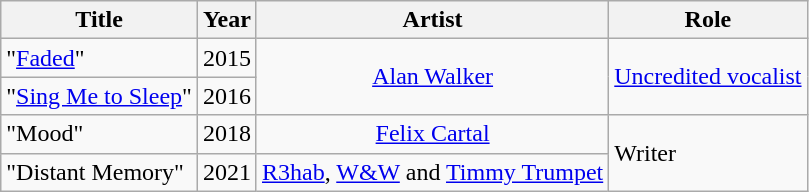<table class="wikitable">
<tr>
<th>Title</th>
<th>Year</th>
<th>Artist</th>
<th>Role</th>
</tr>
<tr>
<td>"<a href='#'>Faded</a>"</td>
<td align="center">2015</td>
<td align="center" rowspan=2><a href='#'>Alan Walker</a></td>
<td rowspan="2" align="center"><a href='#'>Uncredited vocalist</a></td>
</tr>
<tr>
<td>"<a href='#'>Sing Me to Sleep</a>"</td>
<td align="center">2016</td>
</tr>
<tr>
<td>"Mood"</td>
<td>2018</td>
<td align="center"><a href='#'>Felix Cartal</a></td>
<td rowspan="2">Writer</td>
</tr>
<tr>
<td>"Distant Memory"</td>
<td>2021</td>
<td align="center"><a href='#'>R3hab</a>, <a href='#'>W&W</a> and <a href='#'>Timmy Trumpet</a></td>
</tr>
</table>
